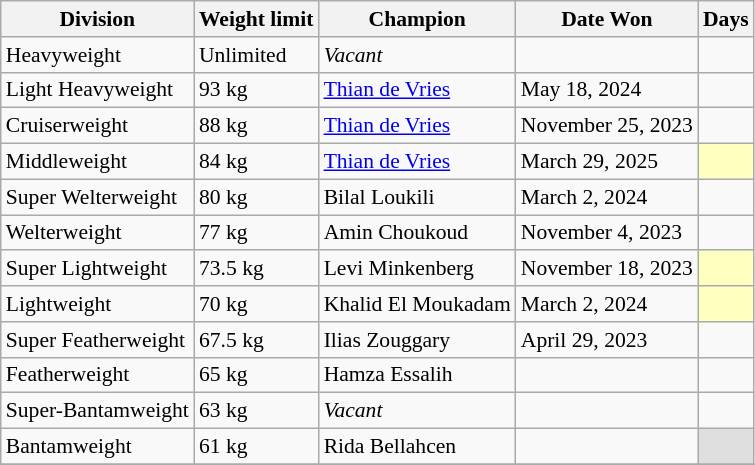<table class="sortable wikitable succession-box" style="font-size:90%;">
<tr>
<th>Division</th>
<th>Weight limit</th>
<th>Champion</th>
<th>Date Won</th>
<th>Days</th>
</tr>
<tr>
<td>Heavyweight</td>
<td>Unlimited</td>
<td> <em>Vacant</em></td>
<td></td>
<td></td>
</tr>
<tr>
<td>Light Heavyweight</td>
<td>93 kg</td>
<td> <a href='#'>Thian de Vries</a></td>
<td>May 18, 2024</td>
<td></td>
</tr>
<tr>
<td>Cruiserweight</td>
<td>88 kg</td>
<td> <a href='#'>Thian de Vries</a></td>
<td>November 25, 2023</td>
<td></td>
</tr>
<tr>
<td>Middleweight</td>
<td>84 kg</td>
<td> <a href='#'>Thian de Vries</a></td>
<td>March 29, 2025</td>
<td style="background:#ffffbf;"></td>
</tr>
<tr>
<td>Super Welterweight</td>
<td>80 kg</td>
<td> Bilal Loukili</td>
<td>March 2, 2024</td>
<td></td>
</tr>
<tr>
<td>Welterweight</td>
<td>77 kg</td>
<td> Amin Choukoud</td>
<td>November 4, 2023</td>
<td></td>
</tr>
<tr>
<td>Super Lightweight</td>
<td>73.5 kg</td>
<td> Levi Minkenberg</td>
<td>November 18, 2023</td>
<td style="background:#ffffbf;"></td>
</tr>
<tr>
<td>Lightweight</td>
<td>70 kg</td>
<td> Khalid El Moukadam</td>
<td>March 2, 2024</td>
<td style="background:#ffffbf;"></td>
</tr>
<tr>
<td>Super Featherweight</td>
<td>67.5 kg</td>
<td> Ilias Zouggary</td>
<td>April 29, 2023</td>
<td></td>
</tr>
<tr>
<td>Featherweight</td>
<td>65 kg</td>
<td> Hamza Essalih</td>
<td></td>
<td></td>
</tr>
<tr>
<td>Super-Bantamweight</td>
<td>63 kg</td>
<td> <em>Vacant</em></td>
<td></td>
<td></td>
</tr>
<tr>
<td>Bantamweight</td>
<td>61 kg</td>
<td> Rida Bellahcen</td>
<td></td>
<td style="background:#dfdfdf;"></td>
</tr>
<tr>
</tr>
</table>
